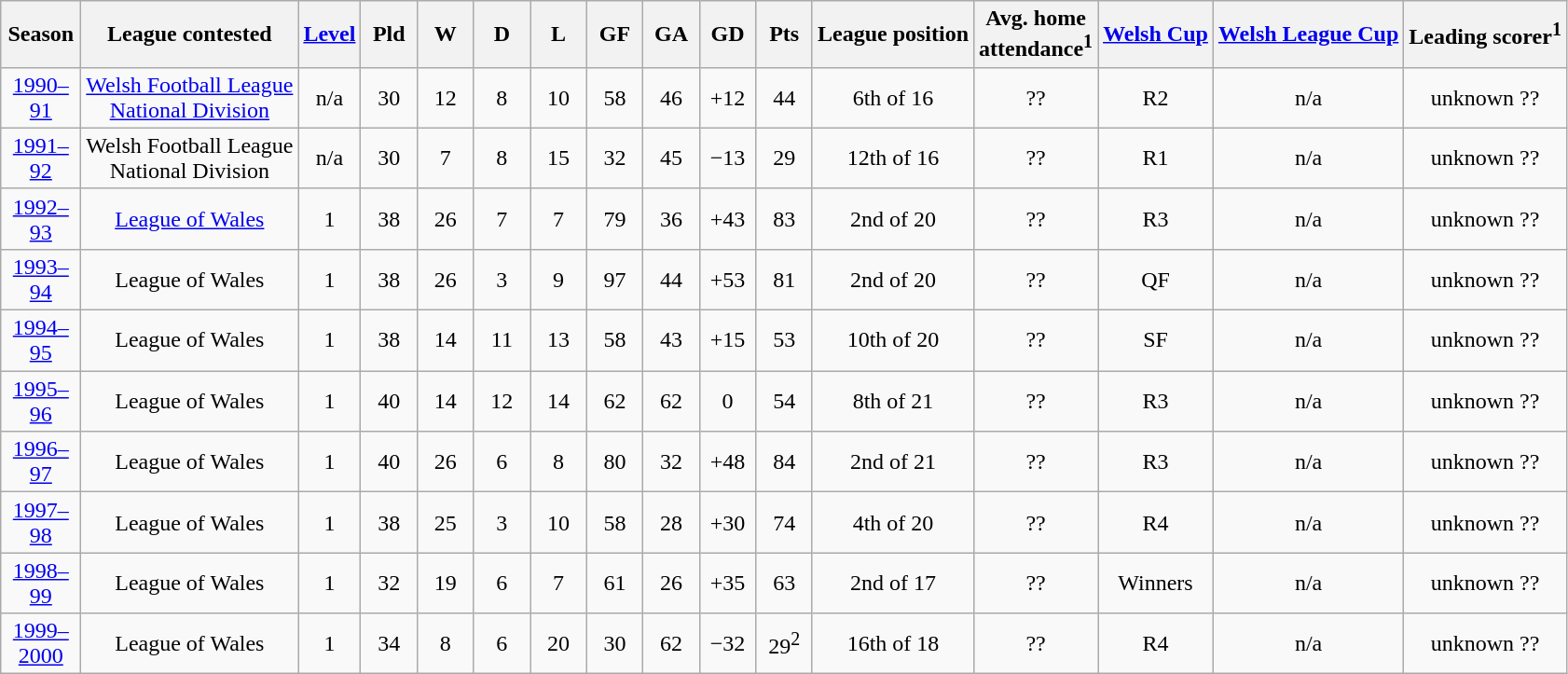<table class="wikitable" style="text-align: center;">
<tr>
<th width="50">Season<br></th>
<th style="text-align:center;">League contested</th>
<th width="20"><a href='#'>Level</a><br></th>
<th width="33">Pld<br></th>
<th width="33">W<br></th>
<th width="33">D<br></th>
<th width="33">L<br></th>
<th width="33">GF<br></th>
<th width="33">GA<br></th>
<th width="33">GD<br></th>
<th width="33">Pts<br></th>
<th style="text-align:center;">League position<br></th>
<th style="text-align:center;">Avg. home<br>attendance<sup>1</sup><br></th>
<th style="text-align:center;"><a href='#'>Welsh Cup</a><br></th>
<th style="text-align:center;"><a href='#'>Welsh League Cup</a><br></th>
<th style="text-align:center;">Leading scorer<sup>1</sup></th>
</tr>
<tr>
<td><a href='#'>1990–91</a></td>
<td><a href='#'>Welsh Football League</a><br><a href='#'>National Division</a></td>
<td>n/a</td>
<td>30</td>
<td>12</td>
<td>8</td>
<td>10</td>
<td>58</td>
<td>46</td>
<td>+12</td>
<td>44</td>
<td>6th of 16</td>
<td>??</td>
<td>R2</td>
<td>n/a</td>
<td>unknown ??</td>
</tr>
<tr>
<td><a href='#'>1991–92</a></td>
<td>Welsh Football League<br>National Division</td>
<td>n/a</td>
<td>30</td>
<td>7</td>
<td>8</td>
<td>15</td>
<td>32</td>
<td>45</td>
<td>−13</td>
<td>29</td>
<td>12th of 16</td>
<td>??</td>
<td>R1</td>
<td>n/a</td>
<td>unknown ??</td>
</tr>
<tr>
<td><a href='#'>1992–93</a></td>
<td><a href='#'>League of Wales</a></td>
<td>1</td>
<td>38</td>
<td>26</td>
<td>7</td>
<td>7</td>
<td>79</td>
<td>36</td>
<td>+43</td>
<td>83</td>
<td>2nd of 20</td>
<td>??</td>
<td>R3</td>
<td>n/a</td>
<td>unknown ??</td>
</tr>
<tr>
<td><a href='#'>1993–94</a></td>
<td>League of Wales</td>
<td>1</td>
<td>38</td>
<td>26</td>
<td>3</td>
<td>9</td>
<td>97</td>
<td>44</td>
<td>+53</td>
<td>81</td>
<td>2nd of 20</td>
<td>??</td>
<td>QF</td>
<td>n/a</td>
<td>unknown ??</td>
</tr>
<tr>
<td><a href='#'>1994–95</a></td>
<td>League of Wales</td>
<td>1</td>
<td>38</td>
<td>14</td>
<td>11</td>
<td>13</td>
<td>58</td>
<td>43</td>
<td>+15</td>
<td>53</td>
<td>10th of 20</td>
<td>??</td>
<td>SF</td>
<td>n/a</td>
<td>unknown ??</td>
</tr>
<tr>
<td><a href='#'>1995–96</a></td>
<td>League of Wales</td>
<td>1</td>
<td>40</td>
<td>14</td>
<td>12</td>
<td>14</td>
<td>62</td>
<td>62</td>
<td>0</td>
<td>54</td>
<td>8th of 21</td>
<td>??</td>
<td>R3</td>
<td>n/a</td>
<td>unknown ??</td>
</tr>
<tr>
<td><a href='#'>1996–97</a></td>
<td>League of Wales</td>
<td>1</td>
<td>40</td>
<td>26</td>
<td>6</td>
<td>8</td>
<td>80</td>
<td>32</td>
<td>+48</td>
<td>84</td>
<td>2nd of 21</td>
<td>??</td>
<td>R3</td>
<td>n/a</td>
<td>unknown ??</td>
</tr>
<tr>
<td><a href='#'>1997–98</a></td>
<td>League of Wales</td>
<td>1</td>
<td>38</td>
<td>25</td>
<td>3</td>
<td>10</td>
<td>58</td>
<td>28</td>
<td>+30</td>
<td>74</td>
<td>4th of 20</td>
<td>??</td>
<td>R4</td>
<td>n/a</td>
<td>unknown ??</td>
</tr>
<tr>
<td><a href='#'>1998–99</a></td>
<td>League of Wales</td>
<td>1</td>
<td>32</td>
<td>19</td>
<td>6</td>
<td>7</td>
<td>61</td>
<td>26</td>
<td>+35</td>
<td>63</td>
<td>2nd of 17</td>
<td>??</td>
<td>Winners</td>
<td>n/a</td>
<td>unknown ??</td>
</tr>
<tr>
<td><a href='#'>1999–2000</a></td>
<td>League of Wales</td>
<td>1</td>
<td>34</td>
<td>8</td>
<td>6</td>
<td>20</td>
<td>30</td>
<td>62</td>
<td>−32</td>
<td>29<sup>2</sup></td>
<td>16th of 18</td>
<td>??</td>
<td>R4</td>
<td>n/a</td>
<td>unknown ??</td>
</tr>
</table>
